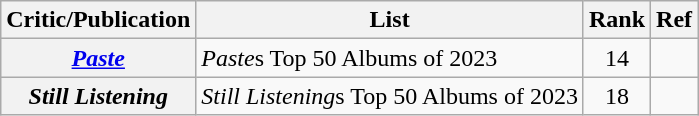<table class="wikitable plainrowheaders">
<tr>
<th scope="col">Critic/Publication</th>
<th scope="col">List</th>
<th scope="col">Rank</th>
<th scope="col">Ref</th>
</tr>
<tr>
<th scope="row"><em><a href='#'>Paste</a></em></th>
<td><em>Paste</em>s Top 50 Albums of 2023</td>
<td style="text-align:center;">14</td>
<td style="text-align:center;"></td>
</tr>
<tr>
<th scope="row"><em>Still Listening</em></th>
<td><em>Still Listening</em>s Top 50 Albums of 2023</td>
<td style="text-align:center;">18</td>
<td style="text-align:center;"></td>
</tr>
</table>
